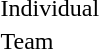<table>
<tr>
<td rowspan=2>Individual</td>
<td rowspan=2></td>
<td rowspan=2></td>
<td></td>
</tr>
<tr>
<td></td>
</tr>
<tr>
<td rowspan=2>Team</td>
<td rowspan=2></td>
<td rowspan=2></td>
<td></td>
</tr>
<tr>
<td></td>
</tr>
</table>
